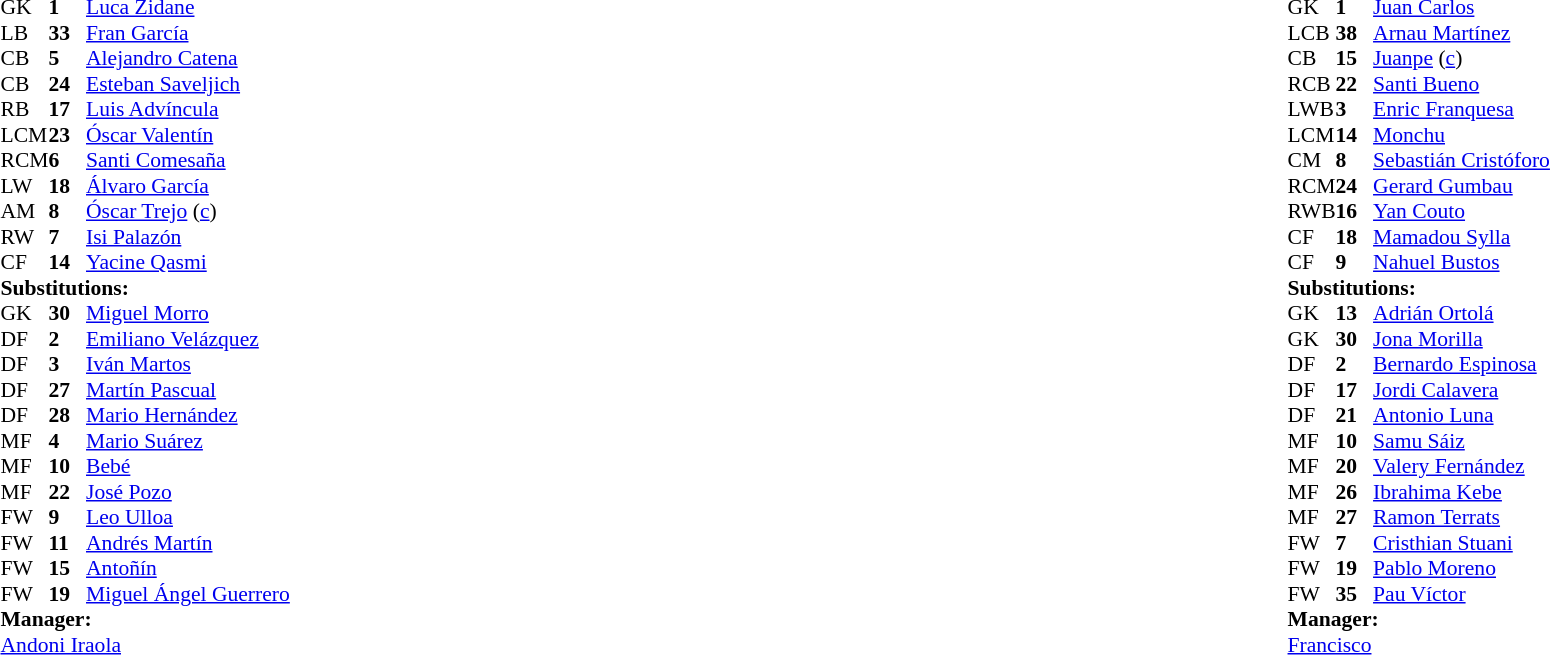<table width="100%">
<tr>
<td valign="top" width="50%"><br><table style="font-size: 90%" cellspacing="0" cellpadding="0">
<tr>
<th width="25"></th>
<th width="25"></th>
</tr>
<tr>
<td>GK</td>
<td><strong>1</strong></td>
<td> <a href='#'>Luca Zidane</a></td>
</tr>
<tr>
<td>LB</td>
<td><strong>33</strong></td>
<td> <a href='#'>Fran García</a></td>
</tr>
<tr>
<td>CB</td>
<td><strong>5</strong></td>
<td> <a href='#'>Alejandro Catena</a></td>
</tr>
<tr>
<td>CB</td>
<td><strong>24</strong></td>
<td> <a href='#'>Esteban Saveljich</a></td>
</tr>
<tr>
<td>RB</td>
<td><strong>17</strong></td>
<td> <a href='#'>Luis Advíncula</a></td>
</tr>
<tr>
<td>LCM</td>
<td><strong>23</strong></td>
<td> <a href='#'>Óscar Valentín</a></td>
<td></td>
<td></td>
</tr>
<tr>
<td>RCM</td>
<td><strong>6</strong></td>
<td> <a href='#'>Santi Comesaña</a></td>
</tr>
<tr>
<td>LW</td>
<td><strong>18</strong></td>
<td> <a href='#'>Álvaro García</a></td>
<td></td>
<td></td>
</tr>
<tr>
<td>AM</td>
<td><strong>8</strong></td>
<td> <a href='#'>Óscar Trejo</a> (<a href='#'>c</a>)</td>
<td></td>
</tr>
<tr>
<td>RW</td>
<td><strong>7</strong></td>
<td> <a href='#'>Isi Palazón</a></td>
<td></td>
<td></td>
</tr>
<tr>
<td>CF</td>
<td><strong>14</strong></td>
<td> <a href='#'>Yacine Qasmi</a></td>
<td></td>
<td></td>
</tr>
<tr>
<td colspan=3><strong>Substitutions:</strong></td>
</tr>
<tr>
<td>GK</td>
<td><strong>30</strong></td>
<td> <a href='#'>Miguel Morro</a></td>
</tr>
<tr>
<td>DF</td>
<td><strong>2</strong></td>
<td> <a href='#'>Emiliano Velázquez</a></td>
</tr>
<tr>
<td>DF</td>
<td><strong>3</strong></td>
<td> <a href='#'>Iván Martos</a></td>
</tr>
<tr>
<td>DF</td>
<td><strong>27</strong></td>
<td> <a href='#'>Martín Pascual</a></td>
</tr>
<tr>
<td>DF</td>
<td><strong>28</strong></td>
<td> <a href='#'>Mario Hernández</a></td>
</tr>
<tr>
<td>MF</td>
<td><strong>4</strong></td>
<td> <a href='#'>Mario Suárez</a></td>
</tr>
<tr>
<td>MF</td>
<td><strong>10</strong></td>
<td> <a href='#'>Bebé</a></td>
<td></td>
<td></td>
</tr>
<tr>
<td>MF</td>
<td><strong>22</strong></td>
<td> <a href='#'>José Pozo</a></td>
<td></td>
<td></td>
</tr>
<tr>
<td>FW</td>
<td><strong>9</strong></td>
<td> <a href='#'>Leo Ulloa</a></td>
<td></td>
<td></td>
</tr>
<tr>
<td>FW</td>
<td><strong>11</strong></td>
<td> <a href='#'>Andrés Martín</a></td>
<td></td>
<td></td>
</tr>
<tr>
<td>FW</td>
<td><strong>15</strong></td>
<td> <a href='#'>Antoñín</a></td>
</tr>
<tr>
<td>FW</td>
<td><strong>19</strong></td>
<td> <a href='#'>Miguel Ángel Guerrero</a></td>
</tr>
<tr>
<td colspan=3><strong>Manager:</strong></td>
</tr>
<tr>
<td colspan=3> <a href='#'>Andoni Iraola</a></td>
</tr>
</table>
</td>
<td valign="top"></td>
<td valign="top" width="50%"><br><table style="font-size: 90%" cellspacing="0" cellpadding="0" align="center">
<tr>
<th width=25></th>
<th width=25></th>
</tr>
<tr>
<td>GK</td>
<td><strong>1</strong></td>
<td> <a href='#'>Juan Carlos</a></td>
<td></td>
</tr>
<tr>
<td>LCB</td>
<td><strong>38</strong></td>
<td> <a href='#'>Arnau Martínez</a></td>
<td></td>
</tr>
<tr>
<td>CB</td>
<td><strong>15</strong></td>
<td> <a href='#'>Juanpe</a> (<a href='#'>c</a>)</td>
</tr>
<tr>
<td>RCB</td>
<td><strong>22</strong></td>
<td> <a href='#'>Santi Bueno</a></td>
</tr>
<tr>
<td>LWB</td>
<td><strong>3</strong></td>
<td> <a href='#'>Enric Franquesa</a></td>
</tr>
<tr>
<td>LCM</td>
<td><strong>14</strong></td>
<td> <a href='#'>Monchu</a></td>
</tr>
<tr>
<td>CM</td>
<td><strong>8</strong></td>
<td> <a href='#'>Sebastián Cristóforo</a></td>
<td></td>
<td></td>
</tr>
<tr>
<td>RCM</td>
<td><strong>24</strong></td>
<td> <a href='#'>Gerard Gumbau</a></td>
<td></td>
<td></td>
</tr>
<tr>
<td>RWB</td>
<td><strong>16</strong></td>
<td> <a href='#'>Yan Couto</a></td>
<td></td>
<td></td>
</tr>
<tr>
<td>CF</td>
<td><strong>18</strong></td>
<td> <a href='#'>Mamadou Sylla</a></td>
<td></td>
<td></td>
</tr>
<tr>
<td>CF</td>
<td><strong>9</strong></td>
<td> <a href='#'>Nahuel Bustos</a></td>
<td></td>
<td></td>
</tr>
<tr>
<td colspan=3><strong>Substitutions:</strong></td>
</tr>
<tr>
<td>GK</td>
<td><strong>13</strong></td>
<td> <a href='#'>Adrián Ortolá</a></td>
</tr>
<tr>
<td>GK</td>
<td><strong>30</strong></td>
<td> <a href='#'>Jona Morilla</a></td>
</tr>
<tr>
<td>DF</td>
<td><strong>2</strong></td>
<td> <a href='#'>Bernardo Espinosa</a></td>
</tr>
<tr>
<td>DF</td>
<td><strong>17</strong></td>
<td> <a href='#'>Jordi Calavera</a></td>
<td></td>
<td></td>
</tr>
<tr>
<td>DF</td>
<td><strong>21</strong></td>
<td> <a href='#'>Antonio Luna</a></td>
</tr>
<tr>
<td>MF</td>
<td><strong>10</strong></td>
<td> <a href='#'>Samu Sáiz</a></td>
<td></td>
</tr>
<tr>
<td>MF</td>
<td><strong>20</strong></td>
<td> <a href='#'>Valery Fernández</a></td>
<td></td>
<td></td>
</tr>
<tr>
<td>MF</td>
<td><strong>26</strong></td>
<td> <a href='#'>Ibrahima Kebe</a></td>
<td></td>
<td></td>
</tr>
<tr>
<td>MF</td>
<td><strong>27</strong></td>
<td> <a href='#'>Ramon Terrats</a></td>
<td></td>
<td></td>
</tr>
<tr>
<td>FW</td>
<td><strong>7</strong></td>
<td> <a href='#'>Cristhian Stuani</a></td>
<td></td>
<td></td>
</tr>
<tr>
<td>FW</td>
<td><strong>19</strong></td>
<td> <a href='#'>Pablo Moreno</a></td>
</tr>
<tr>
<td>FW</td>
<td><strong>35</strong></td>
<td> <a href='#'>Pau Víctor</a></td>
</tr>
<tr>
<td colspan=3><strong>Manager:</strong></td>
</tr>
<tr>
<td colspan=3> <a href='#'>Francisco</a></td>
</tr>
</table>
</td>
</tr>
</table>
